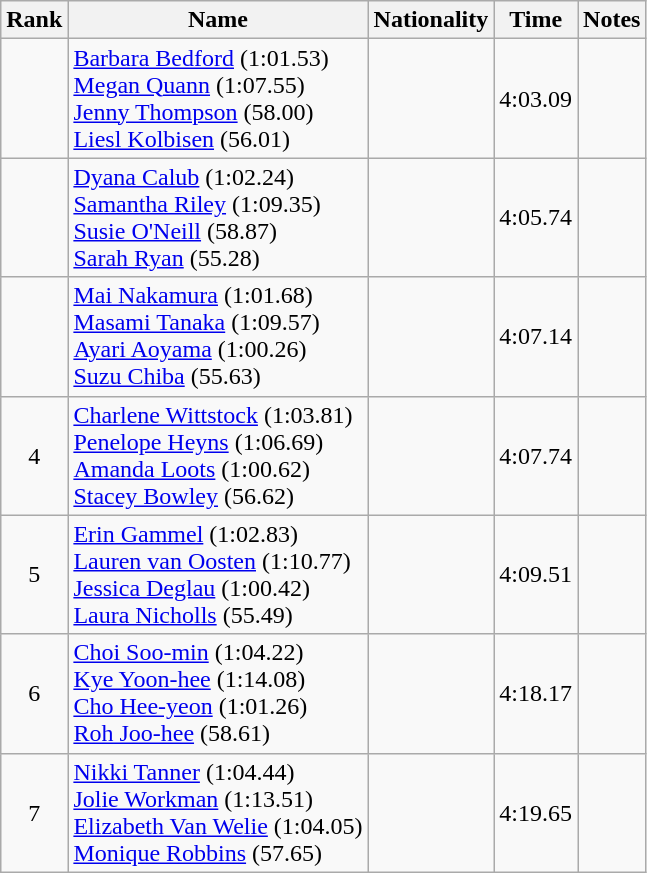<table class="wikitable sortable" style="text-align:center">
<tr>
<th>Rank</th>
<th>Name</th>
<th>Nationality</th>
<th>Time</th>
<th>Notes</th>
</tr>
<tr>
<td></td>
<td align=left><a href='#'>Barbara Bedford</a> (1:01.53) <br> <a href='#'>Megan Quann</a> (1:07.55) <br> <a href='#'>Jenny Thompson</a> (58.00) <br> <a href='#'>Liesl Kolbisen</a> (56.01)</td>
<td align=left></td>
<td>4:03.09</td>
<td></td>
</tr>
<tr>
<td></td>
<td align=left><a href='#'>Dyana Calub</a> (1:02.24) <br> <a href='#'>Samantha Riley</a> (1:09.35) <br> <a href='#'>Susie O'Neill</a> (58.87) <br> <a href='#'>Sarah Ryan</a> (55.28)</td>
<td align=left></td>
<td>4:05.74</td>
<td></td>
</tr>
<tr>
<td></td>
<td align=left><a href='#'>Mai Nakamura</a> (1:01.68) <br> <a href='#'>Masami Tanaka</a> (1:09.57) <br> <a href='#'>Ayari Aoyama</a> (1:00.26) <br> <a href='#'>Suzu Chiba</a> (55.63)</td>
<td align=left></td>
<td>4:07.14</td>
<td></td>
</tr>
<tr>
<td>4</td>
<td align=left><a href='#'>Charlene Wittstock</a> (1:03.81) <br><a href='#'>Penelope Heyns</a> (1:06.69) <br><a href='#'>Amanda Loots</a> (1:00.62) <br><a href='#'>Stacey Bowley</a> (56.62)</td>
<td align=left></td>
<td>4:07.74</td>
<td></td>
</tr>
<tr>
<td>5</td>
<td align=left><a href='#'>Erin Gammel</a> (1:02.83) <br> <a href='#'>Lauren van Oosten</a> (1:10.77) <br> <a href='#'>Jessica Deglau</a> (1:00.42) <br> <a href='#'>Laura Nicholls</a> (55.49)</td>
<td align=left></td>
<td>4:09.51</td>
<td></td>
</tr>
<tr>
<td>6</td>
<td align=left><a href='#'>Choi Soo-min</a> (1:04.22) <br> <a href='#'>Kye Yoon-hee</a> (1:14.08) <br> <a href='#'>Cho Hee-yeon</a> (1:01.26) <br> <a href='#'>Roh Joo-hee</a> (58.61)</td>
<td align=left></td>
<td>4:18.17</td>
<td></td>
</tr>
<tr>
<td>7</td>
<td align=left><a href='#'>Nikki Tanner</a> (1:04.44) <br> <a href='#'>Jolie Workman</a> (1:13.51) <br> <a href='#'>Elizabeth Van Welie</a> (1:04.05) <br> <a href='#'>Monique Robbins</a> (57.65)</td>
<td align=left></td>
<td>4:19.65</td>
<td></td>
</tr>
</table>
